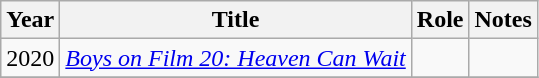<table class="wikitable">
<tr>
<th>Year</th>
<th>Title</th>
<th>Role</th>
<th>Notes</th>
</tr>
<tr>
<td>2020</td>
<td><em><a href='#'>Boys on Film 20: Heaven Can Wait</a></em></td>
<td></td>
<td></td>
</tr>
<tr>
</tr>
</table>
